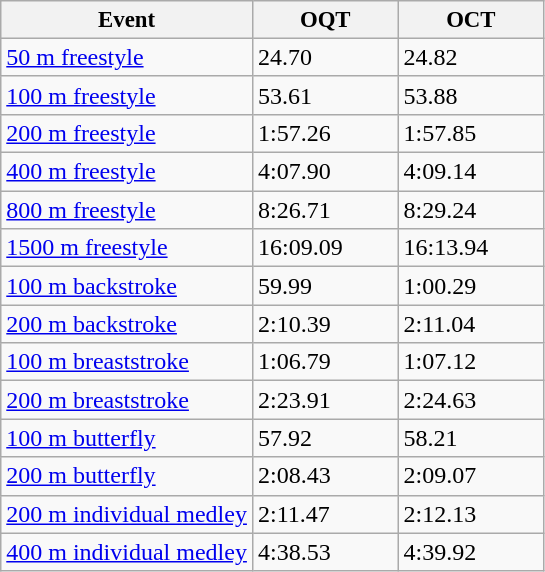<table class="wikitable">
<tr style="font-size:95%">
<th scope="col">Event</th>
<th scope="col" width ="90">OQT</th>
<th scope="col" width ="90">OCT</th>
</tr>
<tr>
<td><a href='#'>50 m freestyle</a></td>
<td>24.70</td>
<td>24.82</td>
</tr>
<tr>
<td><a href='#'>100 m freestyle</a></td>
<td>53.61</td>
<td>53.88</td>
</tr>
<tr>
<td><a href='#'>200 m freestyle</a></td>
<td>1:57.26</td>
<td>1:57.85</td>
</tr>
<tr>
<td><a href='#'>400 m freestyle</a></td>
<td>4:07.90</td>
<td>4:09.14</td>
</tr>
<tr>
<td><a href='#'>800 m freestyle</a></td>
<td>8:26.71</td>
<td>8:29.24</td>
</tr>
<tr>
<td><a href='#'>1500 m freestyle</a></td>
<td>16:09.09</td>
<td>16:13.94</td>
</tr>
<tr>
<td><a href='#'>100 m backstroke</a></td>
<td>59.99</td>
<td>1:00.29</td>
</tr>
<tr>
<td><a href='#'>200 m backstroke</a></td>
<td>2:10.39</td>
<td>2:11.04</td>
</tr>
<tr>
<td><a href='#'>100 m breaststroke</a></td>
<td>1:06.79</td>
<td>1:07.12</td>
</tr>
<tr>
<td><a href='#'>200 m breaststroke</a></td>
<td>2:23.91</td>
<td>2:24.63</td>
</tr>
<tr>
<td><a href='#'>100 m butterfly</a></td>
<td>57.92</td>
<td>58.21</td>
</tr>
<tr>
<td><a href='#'>200 m butterfly</a></td>
<td>2:08.43</td>
<td>2:09.07</td>
</tr>
<tr>
<td><a href='#'>200 m individual medley</a></td>
<td>2:11.47</td>
<td>2:12.13</td>
</tr>
<tr>
<td><a href='#'>400 m individual medley</a></td>
<td>4:38.53</td>
<td>4:39.92</td>
</tr>
</table>
